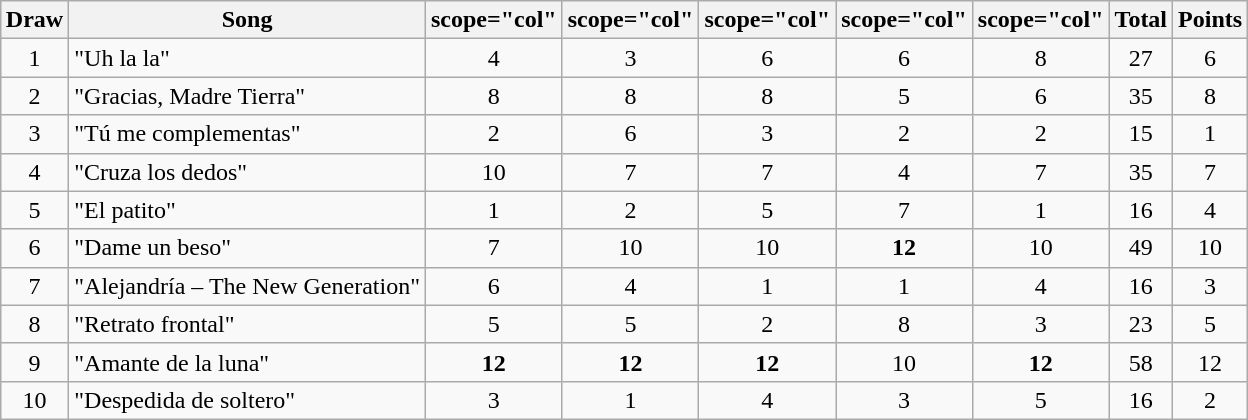<table class="wikitable collapsible" style="margin: 1em auto 1em auto; text-align:center;">
<tr>
<th>Draw</th>
<th>Song</th>
<th>scope="col" </th>
<th>scope="col" </th>
<th>scope="col" </th>
<th>scope="col" </th>
<th>scope="col" </th>
<th>Total</th>
<th>Points</th>
</tr>
<tr>
<td>1</td>
<td align="left">"Uh la la"</td>
<td>4</td>
<td>3</td>
<td>6</td>
<td>6</td>
<td>8</td>
<td>27</td>
<td>6</td>
</tr>
<tr>
<td>2</td>
<td align="left">"Gracias, Madre Tierra"</td>
<td>8</td>
<td>8</td>
<td>8</td>
<td>5</td>
<td>6</td>
<td>35</td>
<td>8</td>
</tr>
<tr>
<td>3</td>
<td align="left">"Tú me complementas"</td>
<td>2</td>
<td>6</td>
<td>3</td>
<td>2</td>
<td>2</td>
<td>15</td>
<td>1</td>
</tr>
<tr>
<td>4</td>
<td align="left">"Cruza los dedos"</td>
<td>10</td>
<td>7</td>
<td>7</td>
<td>4</td>
<td>7</td>
<td>35</td>
<td>7</td>
</tr>
<tr>
<td>5</td>
<td align="left">"El patito"</td>
<td>1</td>
<td>2</td>
<td>5</td>
<td>7</td>
<td>1</td>
<td>16</td>
<td>4</td>
</tr>
<tr>
<td>6</td>
<td align="left">"Dame un beso"</td>
<td>7</td>
<td>10</td>
<td>10</td>
<td><strong>12</strong></td>
<td>10</td>
<td>49</td>
<td>10</td>
</tr>
<tr>
<td>7</td>
<td align="left">"Alejandría – The New Generation"</td>
<td>6</td>
<td>4</td>
<td>1</td>
<td>1</td>
<td>4</td>
<td>16</td>
<td>3</td>
</tr>
<tr>
<td>8</td>
<td align="left">"Retrato frontal"</td>
<td>5</td>
<td>5</td>
<td>2</td>
<td>8</td>
<td>3</td>
<td>23</td>
<td>5</td>
</tr>
<tr>
<td>9</td>
<td align="left">"Amante de la luna"</td>
<td><strong>12</strong></td>
<td><strong>12</strong></td>
<td><strong>12</strong></td>
<td>10</td>
<td><strong>12</strong></td>
<td>58</td>
<td>12</td>
</tr>
<tr>
<td>10</td>
<td align="left">"Despedida de soltero"</td>
<td>3</td>
<td>1</td>
<td>4</td>
<td>3</td>
<td>5</td>
<td>16</td>
<td>2</td>
</tr>
</table>
